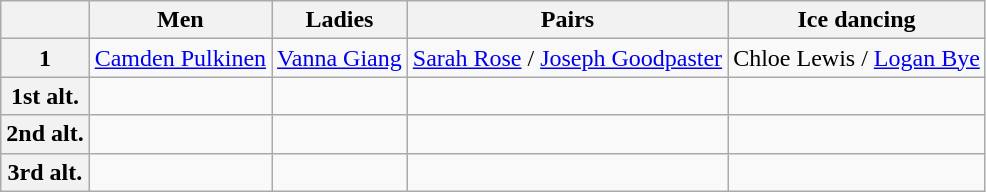<table class="wikitable">
<tr>
<th></th>
<th>Men</th>
<th>Ladies</th>
<th>Pairs</th>
<th>Ice dancing</th>
</tr>
<tr>
<th>1</th>
<td><a href='#'>Camden Pulkinen</a></td>
<td><a href='#'>Vanna Giang</a></td>
<td><a href='#'>Sarah Rose</a> / <a href='#'>Joseph Goodpaster</a></td>
<td>Chloe Lewis / <a href='#'>Logan Bye</a></td>
</tr>
<tr>
<th>1st alt.</th>
<td></td>
<td></td>
<td></td>
<td></td>
</tr>
<tr>
<th>2nd alt.</th>
<td></td>
<td></td>
<td></td>
<td></td>
</tr>
<tr>
<th>3rd alt.</th>
<td></td>
<td></td>
<td></td>
<td></td>
</tr>
</table>
